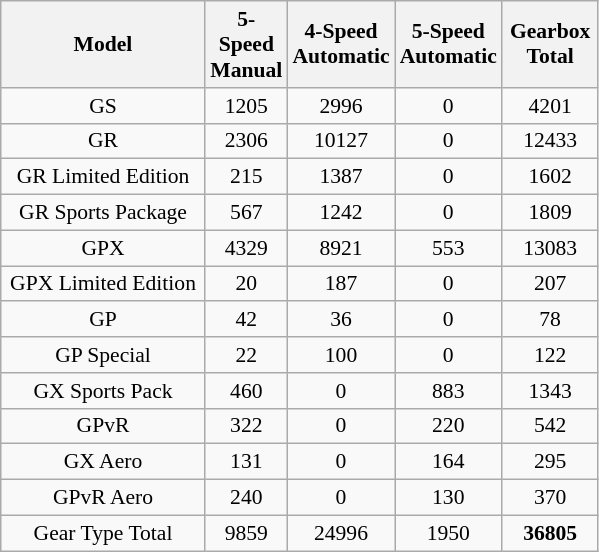<table class="wikitable" style="font-size:90%; text-align:center">
<tr>
<th style="width:9em">Model</th>
<th style="width:3em">5-Speed Manual</th>
<th style="width:3em">4-Speed Automatic</th>
<th style="width:3em">5-Speed Automatic</th>
<th style="width:4em">Gearbox Total</th>
</tr>
<tr>
<td>GS</td>
<td>1205</td>
<td>2996</td>
<td>0</td>
<td>4201</td>
</tr>
<tr>
<td>GR</td>
<td>2306</td>
<td>10127</td>
<td>0</td>
<td>12433</td>
</tr>
<tr>
<td>GR Limited Edition</td>
<td>215</td>
<td>1387</td>
<td>0</td>
<td>1602</td>
</tr>
<tr>
<td>GR Sports Package</td>
<td>567</td>
<td>1242</td>
<td>0</td>
<td>1809</td>
</tr>
<tr>
<td>GPX</td>
<td>4329</td>
<td>8921</td>
<td>553</td>
<td>13083</td>
</tr>
<tr>
<td>GPX Limited Edition</td>
<td>20</td>
<td>187</td>
<td>0</td>
<td>207</td>
</tr>
<tr>
<td>GP</td>
<td>42</td>
<td>36</td>
<td>0</td>
<td>78</td>
</tr>
<tr>
<td>GP Special</td>
<td>22</td>
<td>100</td>
<td>0</td>
<td>122</td>
</tr>
<tr>
<td>GX Sports Pack</td>
<td>460</td>
<td>0</td>
<td>883</td>
<td>1343</td>
</tr>
<tr>
<td>GPvR</td>
<td>322</td>
<td>0</td>
<td>220</td>
<td>542</td>
</tr>
<tr>
<td>GX Aero</td>
<td>131</td>
<td>0</td>
<td>164</td>
<td>295</td>
</tr>
<tr>
<td>GPvR Aero</td>
<td>240</td>
<td>0</td>
<td>130</td>
<td>370</td>
</tr>
<tr>
<td>Gear Type Total</td>
<td>9859</td>
<td>24996</td>
<td>1950</td>
<td><strong>36805</strong></td>
</tr>
</table>
